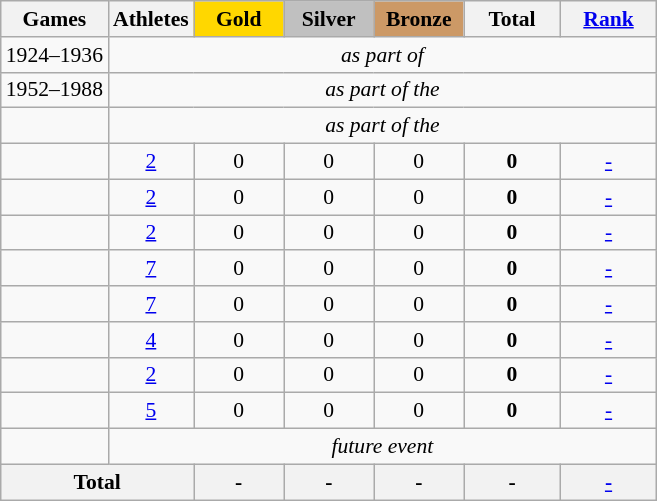<table class="wikitable" style="text-align:center; font-size:90%;">
<tr>
<th>Games</th>
<th>Athletes</th>
<td style="background:gold; width:3.7em; font-weight:bold;">Gold</td>
<td style="background:silver; width:3.7em; font-weight:bold;">Silver</td>
<td style="background:#cc9966; width:3.7em; font-weight:bold;">Bronze</td>
<th style="width:4em; font-weight:bold;">Total</th>
<th style="width:4em; font-weight:bold;"><a href='#'>Rank</a></th>
</tr>
<tr>
<td align=left>1924–1936</td>
<td colspan=6><em>as part of </em></td>
</tr>
<tr>
<td align=left>1952–1988</td>
<td colspan=6><em>as part of the </em></td>
</tr>
<tr>
<td align=left></td>
<td colspan=6><em>as part of the </em></td>
</tr>
<tr>
<td align=left></td>
<td><a href='#'>2</a></td>
<td>0</td>
<td>0</td>
<td>0</td>
<td><strong>0</strong></td>
<td><a href='#'>-</a></td>
</tr>
<tr>
<td align=left></td>
<td><a href='#'>2</a></td>
<td>0</td>
<td>0</td>
<td>0</td>
<td><strong>0</strong></td>
<td><a href='#'>-</a></td>
</tr>
<tr>
<td align=left></td>
<td><a href='#'>2</a></td>
<td>0</td>
<td>0</td>
<td>0</td>
<td><strong>0</strong></td>
<td><a href='#'>-</a></td>
</tr>
<tr>
<td align=left></td>
<td><a href='#'>7</a></td>
<td>0</td>
<td>0</td>
<td>0</td>
<td><strong>0</strong></td>
<td><a href='#'>-</a></td>
</tr>
<tr>
<td align=left></td>
<td><a href='#'>7</a></td>
<td>0</td>
<td>0</td>
<td>0</td>
<td><strong>0</strong></td>
<td><a href='#'>-</a></td>
</tr>
<tr>
<td align=left></td>
<td><a href='#'>4</a></td>
<td>0</td>
<td>0</td>
<td>0</td>
<td><strong>0</strong></td>
<td><a href='#'>-</a></td>
</tr>
<tr>
<td align=left></td>
<td><a href='#'>2</a></td>
<td>0</td>
<td>0</td>
<td>0</td>
<td><strong>0</strong></td>
<td><a href='#'>-</a></td>
</tr>
<tr>
<td align=left></td>
<td><a href='#'>5</a></td>
<td>0</td>
<td>0</td>
<td>0</td>
<td><strong>0</strong></td>
<td><a href='#'>-</a></td>
</tr>
<tr>
<td align=left></td>
<td colspan=6><em>future event</em></td>
</tr>
<tr>
<th colspan=2>Total</th>
<th>-</th>
<th>-</th>
<th>-</th>
<th>-</th>
<th><a href='#'>-</a></th>
</tr>
</table>
